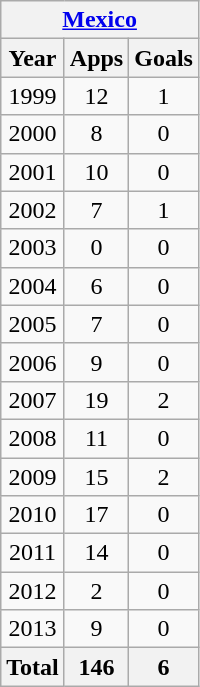<table class="wikitable" style="text-align:center">
<tr>
<th colspan=3><a href='#'>Mexico</a></th>
</tr>
<tr>
<th>Year</th>
<th>Apps</th>
<th>Goals</th>
</tr>
<tr>
<td>1999</td>
<td>12</td>
<td>1</td>
</tr>
<tr>
<td>2000</td>
<td>8</td>
<td>0</td>
</tr>
<tr>
<td>2001</td>
<td>10</td>
<td>0</td>
</tr>
<tr>
<td>2002</td>
<td>7</td>
<td>1</td>
</tr>
<tr>
<td>2003</td>
<td>0</td>
<td>0</td>
</tr>
<tr>
<td>2004</td>
<td>6</td>
<td>0</td>
</tr>
<tr>
<td>2005</td>
<td>7</td>
<td>0</td>
</tr>
<tr>
<td>2006</td>
<td>9</td>
<td>0</td>
</tr>
<tr>
<td>2007</td>
<td>19</td>
<td>2</td>
</tr>
<tr>
<td>2008</td>
<td>11</td>
<td>0</td>
</tr>
<tr>
<td>2009</td>
<td>15</td>
<td>2</td>
</tr>
<tr>
<td>2010</td>
<td>17</td>
<td>0</td>
</tr>
<tr>
<td>2011</td>
<td>14</td>
<td>0</td>
</tr>
<tr>
<td>2012</td>
<td>2</td>
<td>0</td>
</tr>
<tr>
<td>2013</td>
<td>9</td>
<td>0</td>
</tr>
<tr>
<th>Total</th>
<th>146</th>
<th>6</th>
</tr>
</table>
